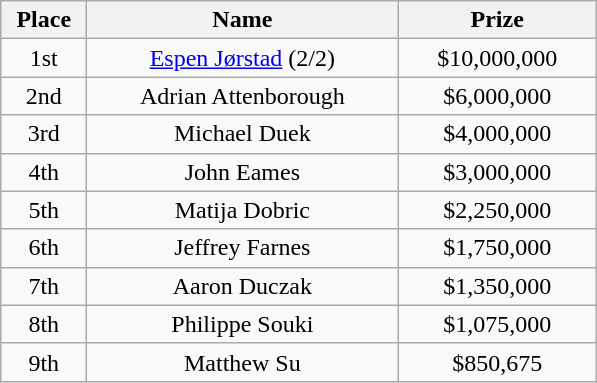<table class="wikitable">
<tr>
<th width="50">Place</th>
<th width="200">Name</th>
<th width="125">Prize</th>
</tr>
<tr>
<td align = "center">1st</td>
<td align = "center"> <a href='#'>Espen Jørstad</a> (2/2)</td>
<td align = "center">$10,000,000</td>
</tr>
<tr>
<td align = "center">2nd</td>
<td align = "center"> Adrian Attenborough</td>
<td align = "center">$6,000,000</td>
</tr>
<tr>
<td align = "center">3rd</td>
<td align = "center"> Michael Duek</td>
<td align = "center">$4,000,000</td>
</tr>
<tr>
<td align = "center">4th</td>
<td align = "center"> John Eames</td>
<td align = "center">$3,000,000</td>
</tr>
<tr>
<td align = "center">5th</td>
<td align = "center"> Matija Dobric</td>
<td align = "center">$2,250,000</td>
</tr>
<tr>
<td align = "center">6th</td>
<td align = "center"> Jeffrey Farnes</td>
<td align = "center">$1,750,000</td>
</tr>
<tr>
<td align = "center">7th</td>
<td align = "center"> Aaron Duczak</td>
<td align = "center">$1,350,000</td>
</tr>
<tr>
<td align = "center">8th</td>
<td align = "center"> Philippe Souki</td>
<td align = "center">$1,075,000</td>
</tr>
<tr>
<td align = "center">9th</td>
<td align = "center"> Matthew Su</td>
<td align = "center">$850,675</td>
</tr>
</table>
